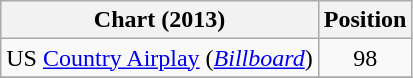<table class="wikitable sortable">
<tr>
<th scope="col">Chart (2013)</th>
<th scope="col">Position</th>
</tr>
<tr>
<td>US <a href='#'>Country Airplay</a> (<em><a href='#'>Billboard</a></em>)</td>
<td align="center">98</td>
</tr>
<tr>
</tr>
</table>
